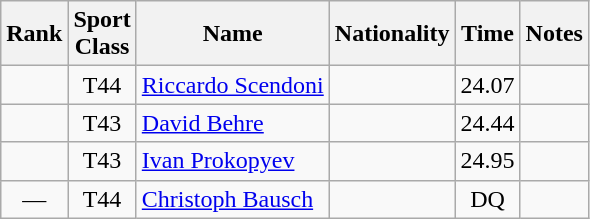<table class="wikitable sortable" style="text-align:center">
<tr>
<th>Rank</th>
<th>Sport<br>Class</th>
<th>Name</th>
<th>Nationality</th>
<th>Time</th>
<th>Notes</th>
</tr>
<tr>
<td></td>
<td>T44</td>
<td align=left><a href='#'>Riccardo Scendoni</a></td>
<td align=left></td>
<td>24.07</td>
<td></td>
</tr>
<tr>
<td></td>
<td>T43</td>
<td align=left><a href='#'>David Behre</a></td>
<td align=left></td>
<td>24.44</td>
<td></td>
</tr>
<tr>
<td></td>
<td>T43</td>
<td align=left><a href='#'>Ivan Prokopyev</a></td>
<td align=left></td>
<td>24.95</td>
<td></td>
</tr>
<tr>
<td>—</td>
<td>T44</td>
<td align=left><a href='#'>Christoph Bausch</a></td>
<td align=left></td>
<td>DQ</td>
<td></td>
</tr>
</table>
